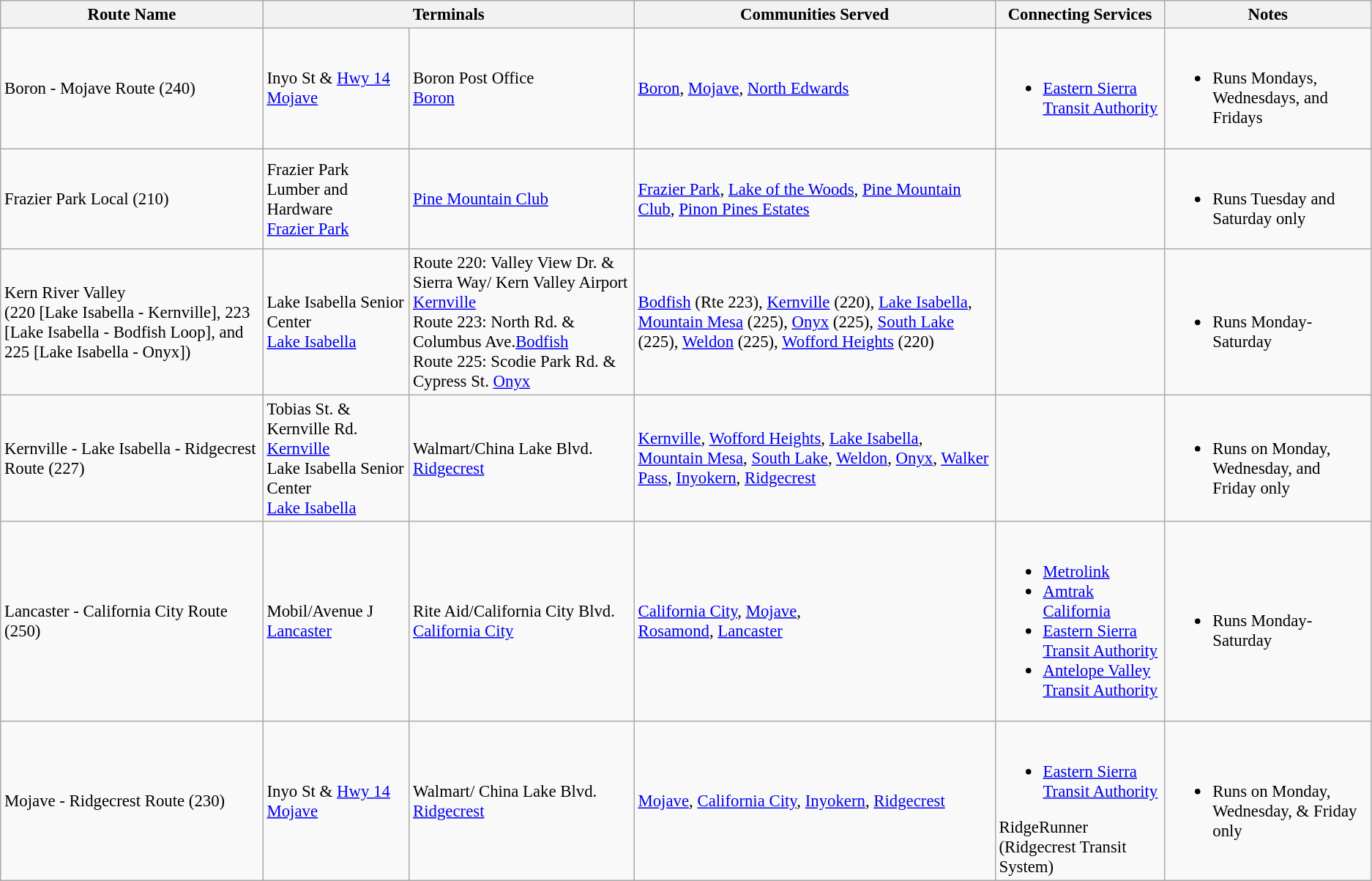<table class=wikitable style="font-size: 95%;" |>
<tr>
<th>Route Name</th>
<th colspan=2>Terminals</th>
<th>Communities Served</th>
<th>Connecting Services</th>
<th>Notes</th>
</tr>
<tr>
<td>Boron - Mojave Route (240)</td>
<td>Inyo St & <a href='#'>Hwy 14</a><br><a href='#'>Mojave</a></td>
<td>Boron Post Office<br><a href='#'>Boron</a></td>
<td><a href='#'>Boron</a>, <a href='#'>Mojave</a>, <a href='#'>North Edwards</a></td>
<td><br><ul><li><a href='#'>Eastern Sierra Transit Authority</a></li></ul></td>
<td><br><ul><li>Runs Mondays, Wednesdays, and Fridays</li></ul></td>
</tr>
<tr>
<td>Frazier Park Local (210)</td>
<td>Frazier Park Lumber and Hardware<br><a href='#'>Frazier Park</a></td>
<td><a href='#'>Pine Mountain Club</a></td>
<td><a href='#'>Frazier Park</a>, <a href='#'>Lake of the Woods</a>, <a href='#'>Pine Mountain Club</a>, <a href='#'>Pinon Pines Estates</a></td>
<td></td>
<td><br><ul><li>Runs Tuesday and Saturday only</li></ul></td>
</tr>
<tr>
<td>Kern River Valley<br>(220 [Lake Isabella - Kernville], 223 [Lake Isabella - Bodfish Loop], and 225 [Lake Isabella - Onyx])</td>
<td>Lake Isabella Senior Center<br><a href='#'>Lake Isabella</a></td>
<td>Route 220: Valley View Dr. & Sierra Way/ Kern Valley Airport <a href='#'>Kernville</a><br>Route 223: North Rd. & Columbus Ave.<a href='#'>Bodfish</a><br>Route 225: Scodie Park Rd. & Cypress St. <a href='#'>Onyx</a></td>
<td><a href='#'>Bodfish</a> (Rte 223), <a href='#'>Kernville</a> (220), <a href='#'>Lake Isabella</a>, <a href='#'>Mountain Mesa</a> (225), <a href='#'>Onyx</a> (225), <a href='#'>South Lake</a> (225), <a href='#'>Weldon</a> (225), <a href='#'>Wofford Heights</a> (220)</td>
<td></td>
<td><br><ul><li>Runs Monday-Saturday</li></ul></td>
</tr>
<tr>
<td>Kernville - Lake Isabella - Ridgecrest Route (227)</td>
<td>Tobias St. & Kernville Rd.<br><a href='#'>Kernville</a><br>Lake Isabella Senior Center<br> <a href='#'>Lake Isabella</a></td>
<td>Walmart/China Lake Blvd.<br><a href='#'>Ridgecrest</a></td>
<td><a href='#'>Kernville</a>, <a href='#'>Wofford Heights</a>, <a href='#'>Lake Isabella</a>, <a href='#'>Mountain Mesa</a>, <a href='#'>South Lake</a>, <a href='#'>Weldon</a>, <a href='#'>Onyx</a>, <a href='#'>Walker Pass</a>, <a href='#'>Inyokern</a>, <a href='#'>Ridgecrest</a></td>
<td></td>
<td><br><ul><li>Runs on Monday, Wednesday, and Friday only</li></ul></td>
</tr>
<tr>
<td>Lancaster - California City Route (250)</td>
<td>Mobil/Avenue J<br><a href='#'>Lancaster</a></td>
<td>Rite Aid/California City Blvd.<br><a href='#'>California City</a></td>
<td><a href='#'>California City</a>, <a href='#'>Mojave</a>,<br><a href='#'>Rosamond</a>,
<a href='#'>Lancaster</a></td>
<td><br><ul><li><a href='#'>Metrolink</a></li><li><a href='#'>Amtrak California</a></li><li><a href='#'>Eastern Sierra Transit Authority</a></li><li><a href='#'>Antelope Valley Transit Authority</a></li></ul></td>
<td><br><ul><li>Runs Monday-Saturday</li></ul></td>
</tr>
<tr>
<td>Mojave - Ridgecrest Route (230)</td>
<td>Inyo St & <a href='#'>Hwy 14</a><br><a href='#'>Mojave</a></td>
<td>Walmart/ China Lake Blvd.<br><a href='#'>Ridgecrest</a></td>
<td><a href='#'>Mojave</a>, <a href='#'>California City</a>, <a href='#'>Inyokern</a>, <a href='#'>Ridgecrest</a></td>
<td><br><ul><li><a href='#'>Eastern Sierra Transit Authority</a></li></ul>RidgeRunner (Ridgecrest Transit System)</td>
<td><br><ul><li>Runs on Monday, Wednesday, & Friday only</li></ul></td>
</tr>
</table>
